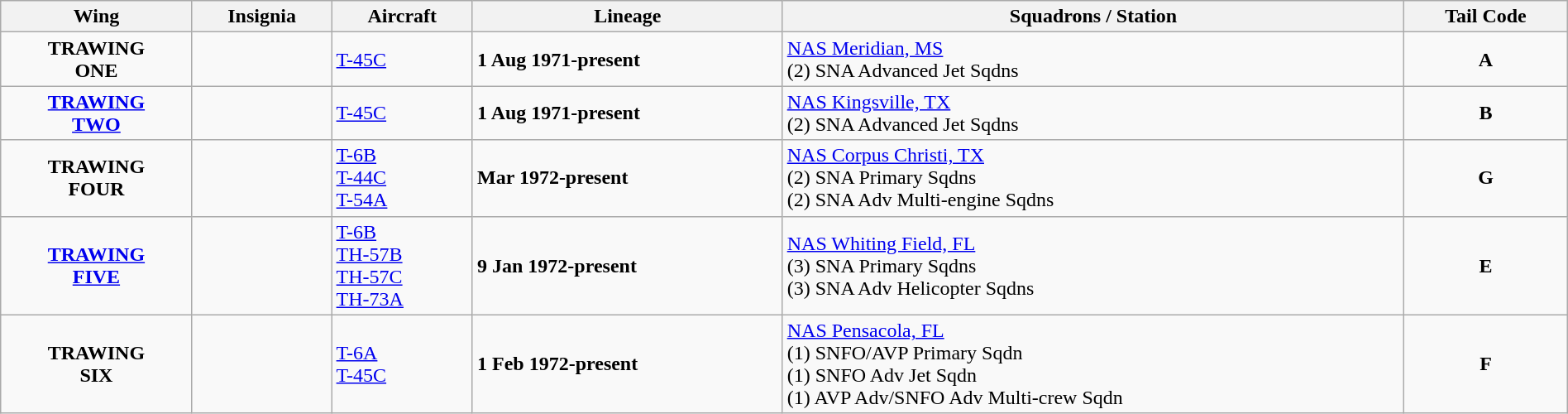<table class="wikitable" width=100% style="text-align: center">
<tr>
<th>Wing</th>
<th>Insignia</th>
<th>Aircraft</th>
<th>Lineage</th>
<th>Squadrons / Station</th>
<th>Tail Code</th>
</tr>
<tr>
<td><strong>TRAWING<br>ONE</strong></td>
<td></td>
<td align=left><a href='#'>T-45C</a></td>
<td style="white-space: nowrap;" align=left><strong>1 Aug 1971-present</strong></td>
<td style="white-space: nowrap;" align=left><a href='#'>NAS Meridian, MS</a><br>(2) SNA Advanced Jet Sqdns</td>
<td><strong>A</strong></td>
</tr>
<tr>
<td><strong><a href='#'>TRAWING<br>TWO</a></strong></td>
<td></td>
<td align=left><a href='#'>T-45C</a></td>
<td style="white-space: nowrap;" align=left><strong>1 Aug 1971-present</strong></td>
<td style="white-space: nowrap;" align=left><a href='#'>NAS Kingsville, TX</a><br>(2) SNA Advanced Jet Sqdns</td>
<td><strong>B</strong></td>
</tr>
<tr>
<td><strong>TRAWING<br>FOUR</strong></td>
<td></td>
<td style="white-space: nowrap;" align=left><a href='#'>T-6B</a><br><a href='#'>T-44C</a><br><a href='#'>T-54A</a></td>
<td align=left><strong>Mar 1972-present</strong></td>
<td style="white-space: nowrap;" align=left><a href='#'>NAS Corpus Christi, TX</a><br>(2) SNA Primary Sqdns<br>(2) SNA Adv Multi-engine Sqdns</td>
<td><strong>G</strong></td>
</tr>
<tr>
<td><strong><a href='#'>TRAWING<br>FIVE</a></strong></td>
<td></td>
<td align=left><a href='#'>T-6B</a><br><a href='#'>TH-57B<br>TH-57C</a><br><a href='#'>TH-73A</a></td>
<td align=left><strong>9 Jan 1972-present</strong></td>
<td style="white-space: nowrap;" align=left><a href='#'>NAS Whiting Field, FL</a><br>(3) SNA Primary Sqdns<br>(3) SNA Adv Helicopter Sqdns</td>
<td><strong>E</strong></td>
</tr>
<tr>
<td><strong>TRAWING<br>SIX</strong></td>
<td></td>
<td align=left><a href='#'>T-6A</a><br><a href='#'>T-45C</a></td>
<td align=left><strong>1 Feb 1972-present</strong></td>
<td style="white-space: nowrap;" align=left><a href='#'>NAS Pensacola, FL</a><br>(1) SNFO/AVP Primary Sqdn<br>(1) SNFO Adv Jet Sqdn<br>(1) AVP Adv/SNFO Adv Multi-crew Sqdn</td>
<td><strong>F</strong></td>
</tr>
</table>
